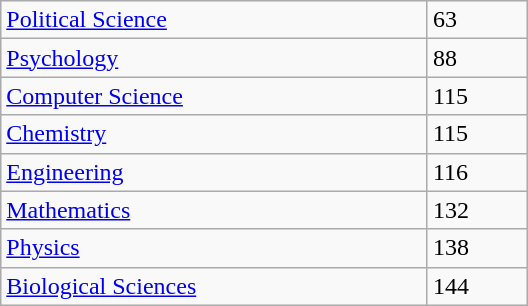<table class="wikitable floatright" style="width: 22em;">
<tr>
<td><a href='#'>Political Science</a></td>
<td>63</td>
</tr>
<tr>
<td><a href='#'>Psychology</a></td>
<td>88</td>
</tr>
<tr>
<td><a href='#'>Computer Science</a></td>
<td>115</td>
</tr>
<tr>
<td><a href='#'>Chemistry</a></td>
<td>115</td>
</tr>
<tr>
<td><a href='#'>Engineering</a></td>
<td>116</td>
</tr>
<tr>
<td><a href='#'>Mathematics</a></td>
<td>132</td>
</tr>
<tr>
<td><a href='#'>Physics</a></td>
<td>138</td>
</tr>
<tr>
<td><a href='#'>Biological Sciences</a></td>
<td>144</td>
</tr>
</table>
